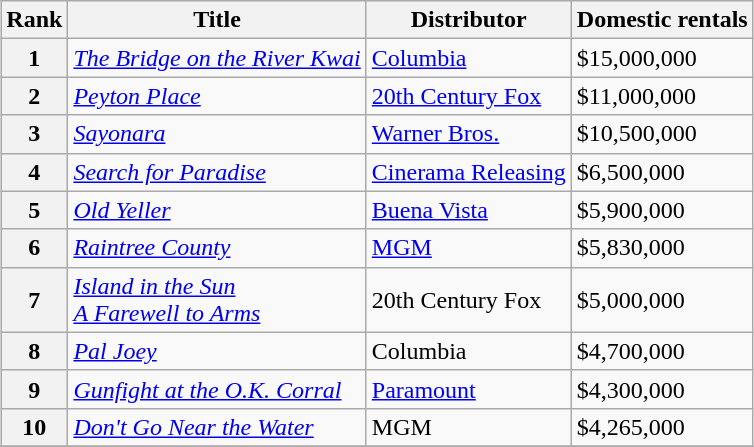<table class="wikitable sortable" style="margin:auto; margin:auto;">
<tr>
<th>Rank</th>
<th>Title</th>
<th>Distributor</th>
<th>Domestic rentals</th>
</tr>
<tr>
<th style="text-align:center;"><strong>1</strong></th>
<td><em><a href='#'>The Bridge on the River Kwai</a></em></td>
<td><a href='#'>Columbia</a></td>
<td>$15,000,000</td>
</tr>
<tr>
<th style="text-align:center;"><strong>2</strong></th>
<td><em><a href='#'>Peyton Place</a></em></td>
<td><a href='#'>20th Century Fox</a></td>
<td>$11,000,000</td>
</tr>
<tr>
<th style="text-align:center;"><strong>3</strong></th>
<td><em><a href='#'>Sayonara</a></em></td>
<td><a href='#'>Warner Bros.</a></td>
<td>$10,500,000</td>
</tr>
<tr>
<th style="text-align:center;"><strong>4</strong></th>
<td><em><a href='#'>Search for Paradise</a></em></td>
<td><a href='#'>Cinerama Releasing</a></td>
<td>$6,500,000</td>
</tr>
<tr>
<th style="text-align:center;"><strong>5</strong></th>
<td><em><a href='#'>Old Yeller</a></em></td>
<td><a href='#'>Buena Vista</a></td>
<td>$5,900,000</td>
</tr>
<tr>
<th style="text-align:center;"><strong>6</strong></th>
<td><em><a href='#'>Raintree County</a></em></td>
<td><a href='#'>MGM</a></td>
<td>$5,830,000</td>
</tr>
<tr>
<th style="text-align:center;"><strong>7</strong></th>
<td><em><a href='#'>Island in the Sun</a></em><br><em><a href='#'>A Farewell to Arms</a></em></td>
<td>20th Century Fox</td>
<td>$5,000,000</td>
</tr>
<tr>
<th style="text-align:center;"><strong>8</strong></th>
<td><em><a href='#'>Pal Joey</a></em></td>
<td>Columbia</td>
<td>$4,700,000</td>
</tr>
<tr>
<th style="text-align:center;"><strong>9</strong></th>
<td><em><a href='#'>Gunfight at the O.K. Corral</a></em></td>
<td><a href='#'>Paramount</a></td>
<td>$4,300,000</td>
</tr>
<tr>
<th style="text-align:center;"><strong>10</strong></th>
<td><em><a href='#'>Don't Go Near the Water</a></em></td>
<td>MGM</td>
<td>$4,265,000</td>
</tr>
<tr>
</tr>
</table>
